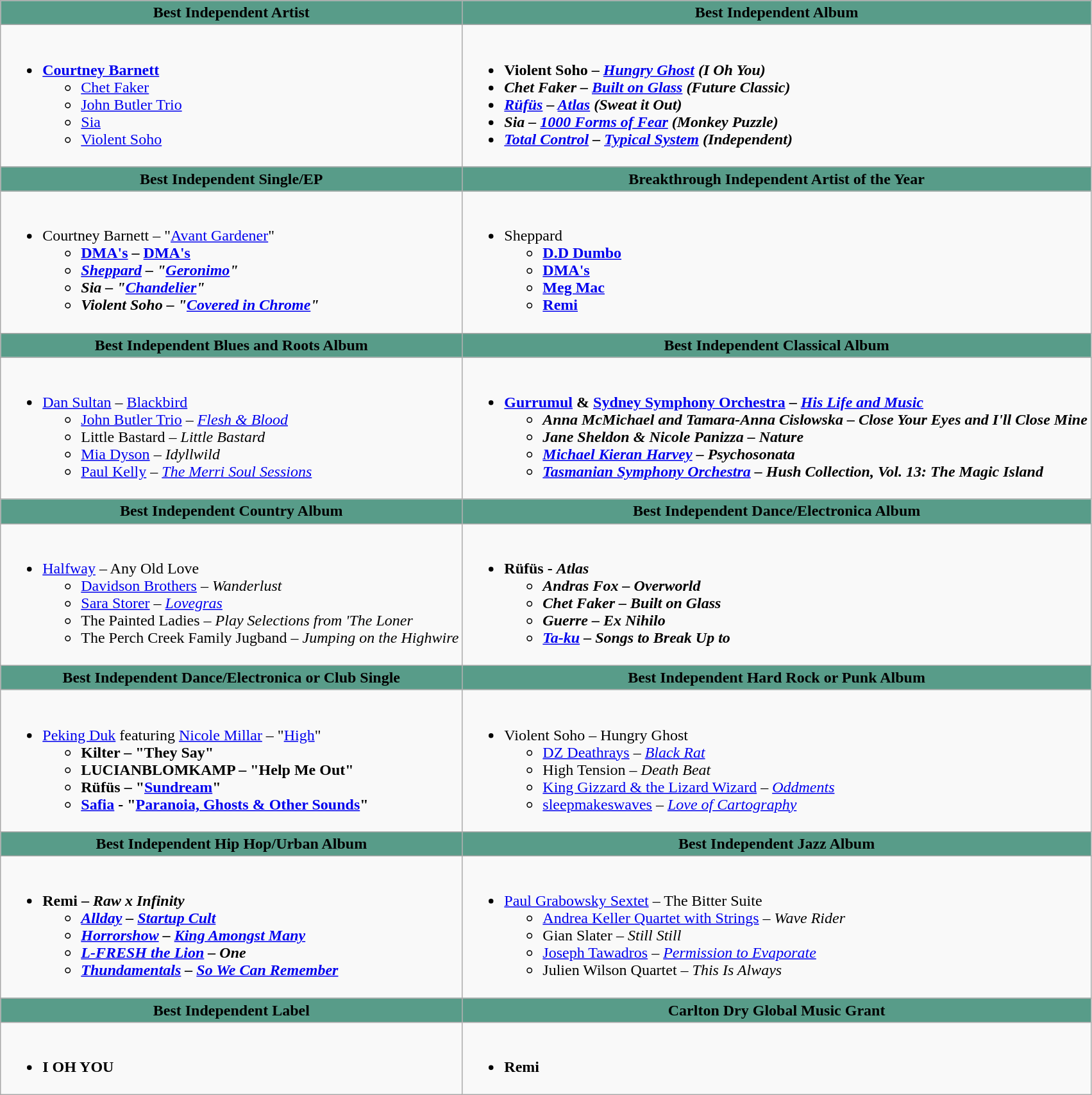<table class=wikitable style="width="150%">
<tr>
<th ! style="background:#589C89; width=;"50%">Best Independent Artist</th>
<th ! style="background:#589C89; width=;"50%">Best Independent Album</th>
</tr>
<tr>
<td><br><ul><li><strong><a href='#'>Courtney Barnett</a></strong><ul><li><a href='#'>Chet Faker</a></li><li><a href='#'>John Butler Trio</a></li><li><a href='#'>Sia</a></li><li><a href='#'>Violent Soho</a></li></ul></li></ul></td>
<td><br><ul><li><strong>Violent Soho – <em><a href='#'>Hungry Ghost</a><strong><em> (I Oh You)</li><li>Chet Faker – </em><a href='#'>Built on Glass</a><em> (Future Classic)</li><li><a href='#'>Rüfüs</a> – </em><a href='#'>Atlas</a><em> (Sweat it Out)</li><li>Sia – </em><a href='#'>1000 Forms of Fear</a><em> (Monkey Puzzle)</li><li><a href='#'>Total Control</a> – </em><a href='#'>Typical System</a><em> (Independent)</li></ul></td>
</tr>
<tr>
<th ! style="background:#589C89; width=;"50%">Best Independent Single/EP</th>
<th ! style="background:#589C89; width=;"50%">Breakthrough Independent Artist of the Year</th>
</tr>
<tr>
<td><br><ul><li></strong>Courtney Barnett – "<a href='#'>Avant Gardener</a>"<strong><ul><li><a href='#'>DMA's</a> – </em><a href='#'>DMA's</a><em></li><li><a href='#'>Sheppard</a> – "<a href='#'>Geronimo</a>"</li><li>Sia – "<a href='#'>Chandelier</a>"</li><li>Violent Soho – "<a href='#'>Covered in Chrome</a>"</li></ul></li></ul></td>
<td><br><ul><li></strong>Sheppard<strong><ul><li><a href='#'>D.D Dumbo</a></li><li><a href='#'>DMA's</a></li><li><a href='#'>Meg Mac</a></li><li><a href='#'>Remi</a></li></ul></li></ul></td>
</tr>
<tr>
<th ! style="background:#589C89; width=;"50%">Best Independent Blues and Roots Album</th>
<th ! style="background:#589C89; width=;"50%">Best Independent Classical Album</th>
</tr>
<tr>
<td><br><ul><li></strong><a href='#'>Dan Sultan</a> – </em><a href='#'>Blackbird</a></em></strong><ul><li><a href='#'>John Butler Trio</a> – <em><a href='#'>Flesh & Blood</a></em></li><li>Little Bastard – <em>Little Bastard</em></li><li><a href='#'>Mia Dyson</a> – <em>Idyllwild</em></li><li><a href='#'>Paul Kelly</a> – <em><a href='#'>The Merri Soul Sessions</a></em></li></ul></li></ul></td>
<td><br><ul><li><strong><a href='#'>Gurrumul</a> & <a href='#'>Sydney Symphony Orchestra</a> – <em><a href='#'>His Life and Music</a><strong><em><ul><li>Anna McMichael and Tamara-Anna Cislowska – </em>Close Your Eyes and I'll Close Mine<em></li><li>Jane Sheldon & Nicole Panizza – </em>Nature<em></li><li><a href='#'>Michael Kieran Harvey</a> – </em>Psychosonata<em></li><li><a href='#'>Tasmanian Symphony Orchestra</a> – </em>Hush Collection, Vol. 13: The Magic Island<em></li></ul></li></ul></td>
</tr>
<tr>
<th ! style="background:#589C89; width=;"50%">Best Independent Country Album</th>
<th ! style="background:#589C89; width=;"50%">Best Independent Dance/Electronica Album</th>
</tr>
<tr>
<td><br><ul><li></strong><a href='#'>Halfway</a> – </em>Any Old Love</em></strong><ul><li><a href='#'>Davidson Brothers</a> – <em>Wanderlust</em></li><li><a href='#'>Sara Storer</a> – <em><a href='#'>Lovegras</a></em></li><li>The Painted Ladies – <em>Play Selections from 'The Loner</em></li><li>The Perch Creek Family Jugband – <em>Jumping on the Highwire</em></li></ul></li></ul></td>
<td><br><ul><li><strong>Rüfüs - <em>Atlas<strong><em><ul><li>Andras Fox – </em>Overworld<em></li><li>Chet Faker – </em>Built on Glass<em></li><li>Guerre – </em>Ex Nihilo<em></li><li><a href='#'>Ta-ku</a> – </em>Songs to Break Up to<em></li></ul></li></ul></td>
</tr>
<tr>
<th ! style="background:#589C89; width=;"50%">Best Independent Dance/Electronica or Club Single</th>
<th ! style="background:#589C89; width=;"50%">Best Independent Hard Rock or Punk Album</th>
</tr>
<tr>
<td><br><ul><li></strong><a href='#'>Peking Duk</a> featuring <a href='#'>Nicole Millar</a> – "<a href='#'>High</a>"<strong><ul><li>Kilter – "They Say"</li><li>LUCIANBLOMKAMP – "Help Me Out"</li><li>Rüfüs – "<a href='#'>Sundream</a>"</li><li><a href='#'>Safia</a> - "<a href='#'>Paranoia, Ghosts & Other Sounds</a>"</li></ul></li></ul></td>
<td><br><ul><li></strong>Violent Soho – </em>Hungry Ghost</em></strong><ul><li><a href='#'>DZ Deathrays</a> – <em><a href='#'>Black Rat</a></em></li><li>High Tension – <em>Death Beat</em></li><li><a href='#'>King Gizzard & the Lizard Wizard</a> – <em><a href='#'>Oddments</a></em></li><li><a href='#'>sleepmakeswaves</a> – <em><a href='#'>Love of Cartography</a></em></li></ul></li></ul></td>
</tr>
<tr>
<th ! style="background:#589C89; width=;"50%">Best Independent Hip Hop/Urban Album</th>
<th ! style="background:#589C89; width=;"50%">Best Independent Jazz Album</th>
</tr>
<tr>
<td><br><ul><li><strong>Remi – <em>Raw x Infinity<strong><em><ul><li><a href='#'>Allday</a> – </em><a href='#'>Startup Cult</a><em></li><li><a href='#'>Horrorshow</a> – </em><a href='#'>King Amongst Many</a><em></li><li><a href='#'>L-FRESH the Lion</a> – </em>One<em></li><li><a href='#'>Thundamentals</a> – </em><a href='#'>So We Can Remember</a><em></li></ul></li></ul></td>
<td><br><ul><li></strong><a href='#'>Paul Grabowsky Sextet</a> – </em>The Bitter Suite</em></strong><ul><li><a href='#'>Andrea Keller Quartet with Strings</a> – <em>Wave Rider</em></li><li>Gian Slater – <em>Still Still</em></li><li><a href='#'>Joseph Tawadros</a> – <em><a href='#'>Permission to Evaporate</a></em></li><li>Julien Wilson Quartet – <em>This Is Always</em></li></ul></li></ul></td>
</tr>
<tr>
<th ! style="background:#589C89; width=;"50%">Best Independent Label</th>
<th ! style="background:#589C89; width=;"50%">Carlton Dry Global Music Grant</th>
</tr>
<tr>
<td><br><ul><li><strong>I OH YOU</strong></li></ul></td>
<td><br><ul><li><strong>Remi</strong></li></ul></td>
</tr>
</table>
